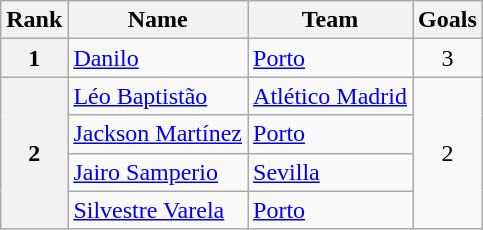<table class="wikitable" style="text-align: center;">
<tr>
<th>Rank</th>
<th>Name</th>
<th>Team</th>
<th>Goals</th>
</tr>
<tr>
<th>1</th>
<td align="left"> <a href='#'>Danilo</a></td>
<td align="left"> <a href='#'>Porto</a></td>
<td>3</td>
</tr>
<tr>
<th rowspan=4>2</th>
<td align="left"> <a href='#'>Léo Baptistão</a></td>
<td align="left"> <a href='#'>Atlético Madrid</a></td>
<td rowspan=4>2</td>
</tr>
<tr>
<td align="left"> <a href='#'>Jackson Martínez</a></td>
<td align="left"> <a href='#'>Porto</a></td>
</tr>
<tr>
<td align="left"> <a href='#'>Jairo Samperio</a></td>
<td align="left"> <a href='#'>Sevilla</a></td>
</tr>
<tr>
<td align="left"> <a href='#'>Silvestre Varela</a></td>
<td align="left"> <a href='#'>Porto</a></td>
</tr>
</table>
